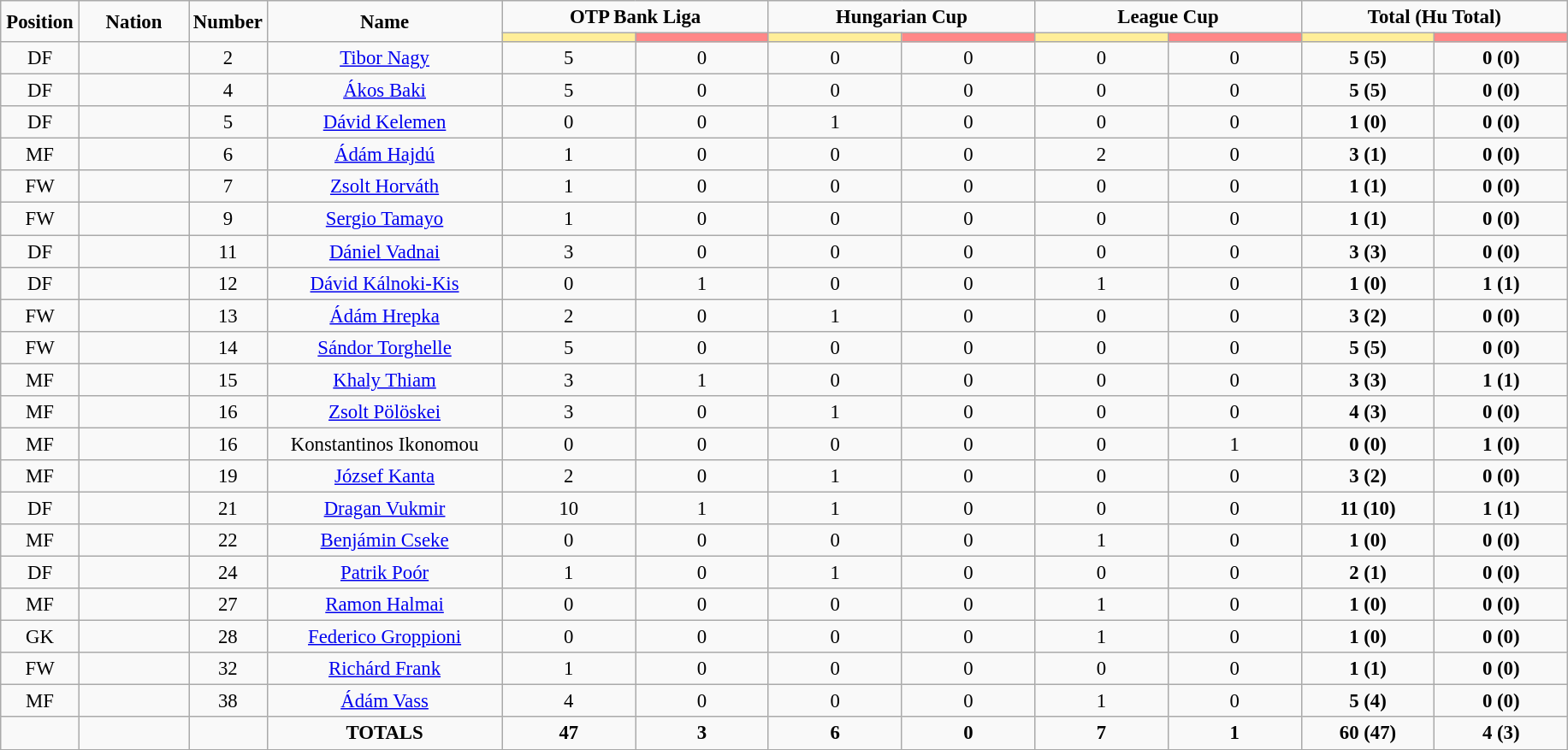<table class="wikitable" style="font-size: 95%; text-align: center;">
<tr>
<td rowspan="2" width="5%" align="center"><strong>Position</strong></td>
<td rowspan="2" width="7%" align="center"><strong>Nation</strong></td>
<td rowspan="2" width="5%" align="center"><strong>Number</strong></td>
<td rowspan="2" width="15%" align="center"><strong>Name</strong></td>
<td colspan="2" align="center"><strong>OTP Bank Liga</strong></td>
<td colspan="2" align="center"><strong>Hungarian Cup</strong></td>
<td colspan="2" align="center"><strong>League Cup</strong></td>
<td colspan="2" align="center"><strong>Total (Hu Total)</strong></td>
</tr>
<tr>
<th width=60 style="background: #FFEE99"></th>
<th width=60 style="background: #FF8888"></th>
<th width=60 style="background: #FFEE99"></th>
<th width=60 style="background: #FF8888"></th>
<th width=60 style="background: #FFEE99"></th>
<th width=60 style="background: #FF8888"></th>
<th width=60 style="background: #FFEE99"></th>
<th width=60 style="background: #FF8888"></th>
</tr>
<tr>
<td>DF</td>
<td></td>
<td>2</td>
<td><a href='#'>Tibor Nagy</a></td>
<td>5</td>
<td>0</td>
<td>0</td>
<td>0</td>
<td>0</td>
<td>0</td>
<td><strong>5 (5)</strong></td>
<td><strong>0 (0)</strong></td>
</tr>
<tr>
<td>DF</td>
<td></td>
<td>4</td>
<td><a href='#'>Ákos Baki</a></td>
<td>5</td>
<td>0</td>
<td>0</td>
<td>0</td>
<td>0</td>
<td>0</td>
<td><strong>5 (5)</strong></td>
<td><strong>0 (0)</strong></td>
</tr>
<tr>
<td>DF</td>
<td></td>
<td>5</td>
<td><a href='#'>Dávid Kelemen</a></td>
<td>0</td>
<td>0</td>
<td>1</td>
<td>0</td>
<td>0</td>
<td>0</td>
<td><strong>1 (0)</strong></td>
<td><strong>0 (0)</strong></td>
</tr>
<tr>
<td>MF</td>
<td></td>
<td>6</td>
<td><a href='#'>Ádám Hajdú</a></td>
<td>1</td>
<td>0</td>
<td>0</td>
<td>0</td>
<td>2</td>
<td>0</td>
<td><strong>3 (1)</strong></td>
<td><strong>0 (0)</strong></td>
</tr>
<tr>
<td>FW</td>
<td></td>
<td>7</td>
<td><a href='#'>Zsolt Horváth</a></td>
<td>1</td>
<td>0</td>
<td>0</td>
<td>0</td>
<td>0</td>
<td>0</td>
<td><strong>1 (1)</strong></td>
<td><strong>0 (0)</strong></td>
</tr>
<tr>
<td>FW</td>
<td></td>
<td>9</td>
<td><a href='#'>Sergio Tamayo</a></td>
<td>1</td>
<td>0</td>
<td>0</td>
<td>0</td>
<td>0</td>
<td>0</td>
<td><strong>1 (1)</strong></td>
<td><strong>0 (0)</strong></td>
</tr>
<tr>
<td>DF</td>
<td></td>
<td>11</td>
<td><a href='#'>Dániel Vadnai</a></td>
<td>3</td>
<td>0</td>
<td>0</td>
<td>0</td>
<td>0</td>
<td>0</td>
<td><strong>3 (3)</strong></td>
<td><strong>0 (0)</strong></td>
</tr>
<tr>
<td>DF</td>
<td></td>
<td>12</td>
<td><a href='#'>Dávid Kálnoki-Kis</a></td>
<td>0</td>
<td>1</td>
<td>0</td>
<td>0</td>
<td>1</td>
<td>0</td>
<td><strong>1 (0)</strong></td>
<td><strong>1 (1)</strong></td>
</tr>
<tr>
<td>FW</td>
<td></td>
<td>13</td>
<td><a href='#'>Ádám Hrepka</a></td>
<td>2</td>
<td>0</td>
<td>1</td>
<td>0</td>
<td>0</td>
<td>0</td>
<td><strong>3 (2)</strong></td>
<td><strong>0 (0)</strong></td>
</tr>
<tr>
<td>FW</td>
<td></td>
<td>14</td>
<td><a href='#'>Sándor Torghelle</a></td>
<td>5</td>
<td>0</td>
<td>0</td>
<td>0</td>
<td>0</td>
<td>0</td>
<td><strong>5 (5)</strong></td>
<td><strong>0 (0)</strong></td>
</tr>
<tr>
<td>MF</td>
<td></td>
<td>15</td>
<td><a href='#'>Khaly Thiam</a></td>
<td>3</td>
<td>1</td>
<td>0</td>
<td>0</td>
<td>0</td>
<td>0</td>
<td><strong>3 (3)</strong></td>
<td><strong>1 (1)</strong></td>
</tr>
<tr>
<td>MF</td>
<td></td>
<td>16</td>
<td><a href='#'>Zsolt Pölöskei</a></td>
<td>3</td>
<td>0</td>
<td>1</td>
<td>0</td>
<td>0</td>
<td>0</td>
<td><strong>4 (3)</strong></td>
<td><strong>0 (0)</strong></td>
</tr>
<tr>
<td>MF</td>
<td></td>
<td>16</td>
<td>Konstantinos Ikonomou</td>
<td>0</td>
<td>0</td>
<td>0</td>
<td>0</td>
<td>0</td>
<td>1</td>
<td><strong>0 (0)</strong></td>
<td><strong>1 (0)</strong></td>
</tr>
<tr>
<td>MF</td>
<td></td>
<td>19</td>
<td><a href='#'>József Kanta</a></td>
<td>2</td>
<td>0</td>
<td>1</td>
<td>0</td>
<td>0</td>
<td>0</td>
<td><strong>3 (2)</strong></td>
<td><strong>0 (0)</strong></td>
</tr>
<tr>
<td>DF</td>
<td></td>
<td>21</td>
<td><a href='#'>Dragan Vukmir</a></td>
<td>10</td>
<td>1</td>
<td>1</td>
<td>0</td>
<td>0</td>
<td>0</td>
<td><strong>11 (10)</strong></td>
<td><strong>1 (1)</strong></td>
</tr>
<tr>
<td>MF</td>
<td></td>
<td>22</td>
<td><a href='#'>Benjámin Cseke</a></td>
<td>0</td>
<td>0</td>
<td>0</td>
<td>0</td>
<td>1</td>
<td>0</td>
<td><strong>1 (0)</strong></td>
<td><strong>0 (0)</strong></td>
</tr>
<tr>
<td>DF</td>
<td></td>
<td>24</td>
<td><a href='#'>Patrik Poór</a></td>
<td>1</td>
<td>0</td>
<td>1</td>
<td>0</td>
<td>0</td>
<td>0</td>
<td><strong>2 (1)</strong></td>
<td><strong>0 (0)</strong></td>
</tr>
<tr>
<td>MF</td>
<td></td>
<td>27</td>
<td><a href='#'>Ramon Halmai</a></td>
<td>0</td>
<td>0</td>
<td>0</td>
<td>0</td>
<td>1</td>
<td>0</td>
<td><strong>1 (0)</strong></td>
<td><strong>0 (0)</strong></td>
</tr>
<tr>
<td>GK</td>
<td></td>
<td>28</td>
<td><a href='#'>Federico Groppioni</a></td>
<td>0</td>
<td>0</td>
<td>0</td>
<td>0</td>
<td>1</td>
<td>0</td>
<td><strong>1 (0)</strong></td>
<td><strong>0 (0)</strong></td>
</tr>
<tr>
<td>FW</td>
<td></td>
<td>32</td>
<td><a href='#'>Richárd Frank</a></td>
<td>1</td>
<td>0</td>
<td>0</td>
<td>0</td>
<td>0</td>
<td>0</td>
<td><strong>1 (1)</strong></td>
<td><strong>0 (0)</strong></td>
</tr>
<tr>
<td>MF</td>
<td></td>
<td>38</td>
<td><a href='#'>Ádám Vass</a></td>
<td>4</td>
<td>0</td>
<td>0</td>
<td>0</td>
<td>1</td>
<td>0</td>
<td><strong>5 (4)</strong></td>
<td><strong>0 (0)</strong></td>
</tr>
<tr>
<td></td>
<td></td>
<td></td>
<td><strong>TOTALS</strong></td>
<td><strong>47</strong></td>
<td><strong>3</strong></td>
<td><strong>6</strong></td>
<td><strong>0</strong></td>
<td><strong>7</strong></td>
<td><strong>1</strong></td>
<td><strong>60 (47)</strong></td>
<td><strong>4 (3)</strong></td>
</tr>
<tr>
</tr>
</table>
